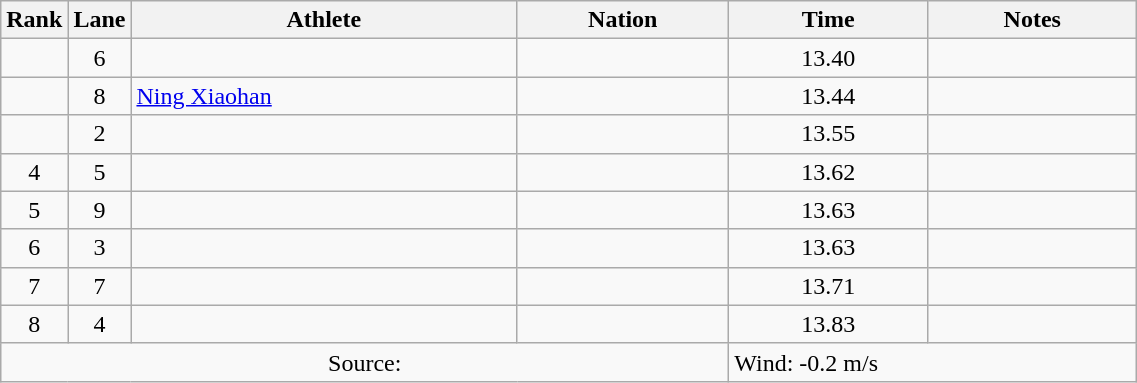<table class="wikitable sortable" style="text-align:center;width: 60%;">
<tr>
<th scope="col" style="width: 10px;">Rank</th>
<th scope="col" style="width: 10px;">Lane</th>
<th scope="col">Athlete</th>
<th scope="col">Nation</th>
<th scope="col">Time</th>
<th scope="col">Notes</th>
</tr>
<tr>
<td></td>
<td>6</td>
<td align=left></td>
<td align=left></td>
<td>13.40</td>
<td></td>
</tr>
<tr>
<td></td>
<td>8</td>
<td align=left><a href='#'>Ning Xiaohan</a></td>
<td align=left></td>
<td>13.44</td>
<td></td>
</tr>
<tr>
<td></td>
<td>2</td>
<td align=left></td>
<td align=left></td>
<td>13.55</td>
<td></td>
</tr>
<tr>
<td>4</td>
<td>5</td>
<td align=left></td>
<td align=left></td>
<td>13.62</td>
<td></td>
</tr>
<tr>
<td>5</td>
<td>9</td>
<td align=left></td>
<td align=left></td>
<td>13.63</td>
<td></td>
</tr>
<tr>
<td>6</td>
<td>3</td>
<td align=left></td>
<td align=left></td>
<td>13.63</td>
<td></td>
</tr>
<tr>
<td>7</td>
<td>7</td>
<td align=left></td>
<td align=left></td>
<td>13.71</td>
<td></td>
</tr>
<tr>
<td>8</td>
<td>4</td>
<td align=left></td>
<td align=left></td>
<td>13.83</td>
<td></td>
</tr>
<tr class="sortbottom">
<td colspan="4">Source:</td>
<td colspan="2" style="text-align:left;">Wind: -0.2 m/s</td>
</tr>
</table>
